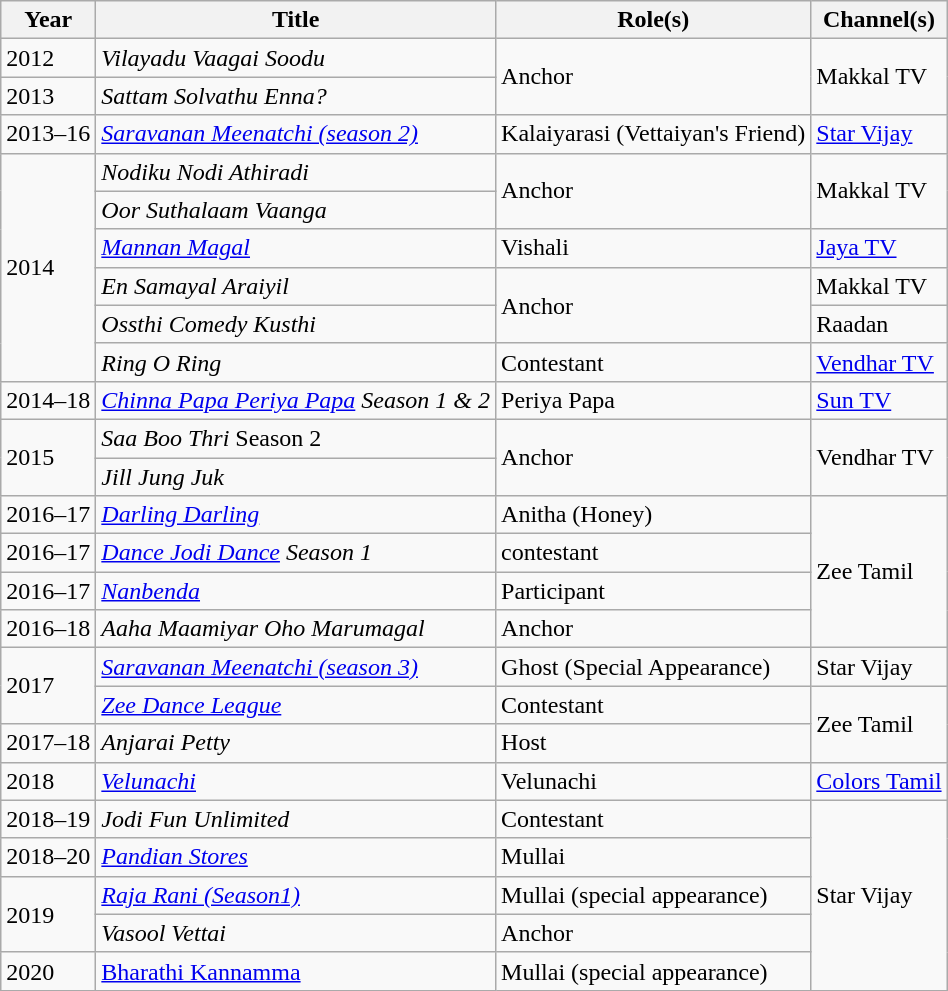<table class="wikitable sortable">
<tr>
<th scope="col">Year</th>
<th scope="col">Title</th>
<th scope="col">Role(s)</th>
<th scope="col">Channel(s)</th>
</tr>
<tr>
<td>2012</td>
<td><em>Vilayadu Vaagai Soodu</em></td>
<td rowspan="2">Anchor</td>
<td rowspan="2">Makkal TV</td>
</tr>
<tr>
<td>2013</td>
<td><em>Sattam Solvathu Enna?</em></td>
</tr>
<tr>
<td>2013–16</td>
<td><em><a href='#'>Saravanan Meenatchi (season 2)</a></em></td>
<td>Kalaiyarasi (Vettaiyan's Friend)</td>
<td><a href='#'>Star Vijay</a></td>
</tr>
<tr>
<td rowspan="6">2014</td>
<td><em>Nodiku Nodi Athiradi</em></td>
<td rowspan="2">Anchor</td>
<td rowspan="2">Makkal TV</td>
</tr>
<tr>
<td><em>Oor Suthalaam Vaanga</em></td>
</tr>
<tr>
<td><em><a href='#'>Mannan Magal</a></em></td>
<td>Vishali</td>
<td><a href='#'>Jaya TV</a></td>
</tr>
<tr>
<td><em>En Samayal Araiyil</em></td>
<td rowspan="2">Anchor</td>
<td>Makkal TV</td>
</tr>
<tr>
<td><em>Ossthi Comedy Kusthi</em></td>
<td>Raadan</td>
</tr>
<tr>
<td><em>Ring O Ring</em></td>
<td>Contestant</td>
<td><a href='#'>Vendhar TV</a></td>
</tr>
<tr>
<td>2014–18</td>
<td><em><a href='#'>Chinna Papa Periya Papa</a> Season 1 & 2</em></td>
<td>Periya Papa</td>
<td><a href='#'>Sun TV</a></td>
</tr>
<tr>
<td rowspan="2">2015</td>
<td><em>Saa Boo Thri</em> Season 2</td>
<td rowspan="2">Anchor</td>
<td rowspan="2">Vendhar TV</td>
</tr>
<tr>
<td><em>Jill Jung Juk</em></td>
</tr>
<tr>
<td>2016–17</td>
<td><a href='#'><em>Darling Darling</em></a></td>
<td>Anitha (Honey)</td>
<td rowspan="4">Zee Tamil</td>
</tr>
<tr>
<td>2016–17</td>
<td><em><a href='#'>Dance Jodi Dance</a> Season 1</em></td>
<td>contestant</td>
</tr>
<tr>
<td>2016–17</td>
<td><a href='#'><em>Nanbenda</em></a></td>
<td>Participant</td>
</tr>
<tr>
<td>2016–18</td>
<td><em>Aaha Maamiyar Oho Marumagal</em></td>
<td>Anchor</td>
</tr>
<tr>
<td rowspan="2">2017</td>
<td><em><a href='#'>Saravanan Meenatchi (season 3)</a></em></td>
<td>Ghost (Special Appearance)</td>
<td>Star Vijay</td>
</tr>
<tr>
<td><em><a href='#'>Zee Dance League</a></em></td>
<td>Contestant</td>
<td rowspan="2">Zee Tamil</td>
</tr>
<tr>
<td>2017–18</td>
<td><em>Anjarai Petty</em></td>
<td>Host</td>
</tr>
<tr>
<td>2018</td>
<td><em><a href='#'>Velunachi</a></em></td>
<td>Velunachi</td>
<td><a href='#'>Colors Tamil</a></td>
</tr>
<tr>
<td>2018–19</td>
<td><em>Jodi Fun Unlimited</em></td>
<td>Contestant</td>
<td rowspan="5">Star Vijay</td>
</tr>
<tr>
<td>2018–20</td>
<td><em><a href='#'>Pandian Stores</a></em></td>
<td>Mullai</td>
</tr>
<tr>
<td rowspan="2">2019</td>
<td><em><a href='#'>Raja Rani (Season1)</a></em></td>
<td>Mullai (special appearance)</td>
</tr>
<tr>
<td><em>Vasool Vettai</em></td>
<td>Anchor</td>
</tr>
<tr>
<td>2020</td>
<td><a href='#'>Bharathi Kannamma</a></td>
<td>Mullai (special appearance)</td>
</tr>
</table>
